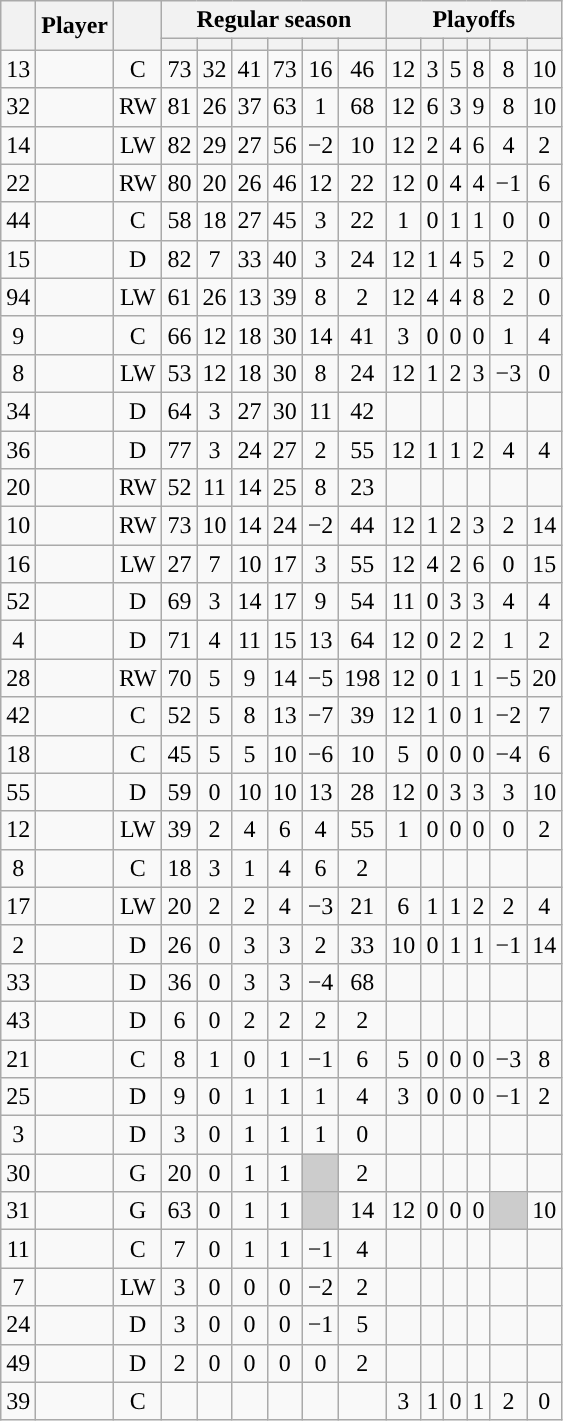<table class="wikitable sortable plainrowheaders" style="text-align:center;">
<tr>
<th scope="col" data-sort-type="number" rowspan="2"></th>
<th scope="col" rowspan="2">Player</th>
<th scope="col" rowspan="2"></th>
<th scope=colgroup colspan=6>Regular season</th>
<th scope=colgroup colspan=6>Playoffs</th>
</tr>
<tr>
<th scope="col" data-sort-type="number"></th>
<th scope="col" data-sort-type="number"></th>
<th scope="col" data-sort-type="number"></th>
<th scope="col" data-sort-type="number"></th>
<th scope="col" data-sort-type="number"></th>
<th scope="col" data-sort-type="number"></th>
<th scope="col" data-sort-type="number"></th>
<th scope="col" data-sort-type="number"></th>
<th scope="col" data-sort-type="number"></th>
<th scope="col" data-sort-type="number"></th>
<th scope="col" data-sort-type="number"></th>
<th scope="col" data-sort-type="number"></th>
</tr>
<tr>
<td scope="row">13</td>
<td align="left"></td>
<td>C</td>
<td>73</td>
<td>32</td>
<td>41</td>
<td>73</td>
<td>16</td>
<td>46</td>
<td>12</td>
<td>3</td>
<td>5</td>
<td>8</td>
<td>8</td>
<td>10</td>
</tr>
<tr>
<td scope="row">32</td>
<td align="left"></td>
<td>RW</td>
<td>81</td>
<td>26</td>
<td>37</td>
<td>63</td>
<td>1</td>
<td>68</td>
<td>12</td>
<td>6</td>
<td>3</td>
<td>9</td>
<td>8</td>
<td>10</td>
</tr>
<tr>
<td scope="row">14</td>
<td align="left"></td>
<td>LW</td>
<td>82</td>
<td>29</td>
<td>27</td>
<td>56</td>
<td>−2</td>
<td>10</td>
<td>12</td>
<td>2</td>
<td>4</td>
<td>6</td>
<td>4</td>
<td>2</td>
</tr>
<tr>
<td scope="row">22</td>
<td align="left"></td>
<td>RW</td>
<td>80</td>
<td>20</td>
<td>26</td>
<td>46</td>
<td>12</td>
<td>22</td>
<td>12</td>
<td>0</td>
<td>4</td>
<td>4</td>
<td>−1</td>
<td>6</td>
</tr>
<tr>
<td scope="row">44</td>
<td align="left"></td>
<td>C</td>
<td>58</td>
<td>18</td>
<td>27</td>
<td>45</td>
<td>3</td>
<td>22</td>
<td>1</td>
<td>0</td>
<td>1</td>
<td>1</td>
<td>0</td>
<td>0</td>
</tr>
<tr>
<td scope="row">15</td>
<td align="left"></td>
<td>D</td>
<td>82</td>
<td>7</td>
<td>33</td>
<td>40</td>
<td>3</td>
<td>24</td>
<td>12</td>
<td>1</td>
<td>4</td>
<td>5</td>
<td>2</td>
<td>0</td>
</tr>
<tr>
<td scope="row">94</td>
<td align="left"></td>
<td>LW</td>
<td>61</td>
<td>26</td>
<td>13</td>
<td>39</td>
<td>8</td>
<td>2</td>
<td>12</td>
<td>4</td>
<td>4</td>
<td>8</td>
<td>2</td>
<td>0</td>
</tr>
<tr>
<td scope="row">9</td>
<td align="left"></td>
<td>C</td>
<td>66</td>
<td>12</td>
<td>18</td>
<td>30</td>
<td>14</td>
<td>41</td>
<td>3</td>
<td>0</td>
<td>0</td>
<td>0</td>
<td>1</td>
<td>4</td>
</tr>
<tr>
<td scope="row">8</td>
<td align="left"></td>
<td>LW</td>
<td>53</td>
<td>12</td>
<td>18</td>
<td>30</td>
<td>8</td>
<td>24</td>
<td>12</td>
<td>1</td>
<td>2</td>
<td>3</td>
<td>−3</td>
<td>0</td>
</tr>
<tr>
<td scope="row">34</td>
<td align="left"></td>
<td>D</td>
<td>64</td>
<td>3</td>
<td>27</td>
<td>30</td>
<td>11</td>
<td>42</td>
<td></td>
<td></td>
<td></td>
<td></td>
<td></td>
<td></td>
</tr>
<tr>
<td scope="row">36</td>
<td align="left"></td>
<td>D</td>
<td>77</td>
<td>3</td>
<td>24</td>
<td>27</td>
<td>2</td>
<td>55</td>
<td>12</td>
<td>1</td>
<td>1</td>
<td>2</td>
<td>4</td>
<td>4</td>
</tr>
<tr>
<td scope="row">20</td>
<td align="left"></td>
<td>RW</td>
<td>52</td>
<td>11</td>
<td>14</td>
<td>25</td>
<td>8</td>
<td>23</td>
<td></td>
<td></td>
<td></td>
<td></td>
<td></td>
<td></td>
</tr>
<tr>
<td scope="row">10</td>
<td align="left"></td>
<td>RW</td>
<td>73</td>
<td>10</td>
<td>14</td>
<td>24</td>
<td>−2</td>
<td>44</td>
<td>12</td>
<td>1</td>
<td>2</td>
<td>3</td>
<td>2</td>
<td>14</td>
</tr>
<tr>
<td scope="row">16</td>
<td align="left"></td>
<td>LW</td>
<td>27</td>
<td>7</td>
<td>10</td>
<td>17</td>
<td>3</td>
<td>55</td>
<td>12</td>
<td>4</td>
<td>2</td>
<td>6</td>
<td>0</td>
<td>15</td>
</tr>
<tr>
<td scope="row">52</td>
<td align="left"></td>
<td>D</td>
<td>69</td>
<td>3</td>
<td>14</td>
<td>17</td>
<td>9</td>
<td>54</td>
<td>11</td>
<td>0</td>
<td>3</td>
<td>3</td>
<td>4</td>
<td>4</td>
</tr>
<tr>
<td scope="row">4</td>
<td align="left"></td>
<td>D</td>
<td>71</td>
<td>4</td>
<td>11</td>
<td>15</td>
<td>13</td>
<td>64</td>
<td>12</td>
<td>0</td>
<td>2</td>
<td>2</td>
<td>1</td>
<td>2</td>
</tr>
<tr>
<td scope="row">28</td>
<td align="left"></td>
<td>RW</td>
<td>70</td>
<td>5</td>
<td>9</td>
<td>14</td>
<td>−5</td>
<td>198</td>
<td>12</td>
<td>0</td>
<td>1</td>
<td>1</td>
<td>−5</td>
<td>20</td>
</tr>
<tr>
<td scope="row">42</td>
<td align="left"></td>
<td>C</td>
<td>52</td>
<td>5</td>
<td>8</td>
<td>13</td>
<td>−7</td>
<td>39</td>
<td>12</td>
<td>1</td>
<td>0</td>
<td>1</td>
<td>−2</td>
<td>7</td>
</tr>
<tr>
<td scope="row">18</td>
<td align="left"></td>
<td>C</td>
<td>45</td>
<td>5</td>
<td>5</td>
<td>10</td>
<td>−6</td>
<td>10</td>
<td>5</td>
<td>0</td>
<td>0</td>
<td>0</td>
<td>−4</td>
<td>6</td>
</tr>
<tr>
<td scope="row">55</td>
<td align="left"></td>
<td>D</td>
<td>59</td>
<td>0</td>
<td>10</td>
<td>10</td>
<td>13</td>
<td>28</td>
<td>12</td>
<td>0</td>
<td>3</td>
<td>3</td>
<td>3</td>
<td>10</td>
</tr>
<tr>
<td scope="row">12</td>
<td align="left"></td>
<td>LW</td>
<td>39</td>
<td>2</td>
<td>4</td>
<td>6</td>
<td>4</td>
<td>55</td>
<td>1</td>
<td>0</td>
<td>0</td>
<td>0</td>
<td>0</td>
<td>2</td>
</tr>
<tr>
<td scope="row">8</td>
<td align="left"></td>
<td>C</td>
<td>18</td>
<td>3</td>
<td>1</td>
<td>4</td>
<td>6</td>
<td>2</td>
<td></td>
<td></td>
<td></td>
<td></td>
<td></td>
<td></td>
</tr>
<tr>
<td scope="row">17</td>
<td align="left"></td>
<td>LW</td>
<td>20</td>
<td>2</td>
<td>2</td>
<td>4</td>
<td>−3</td>
<td>21</td>
<td>6</td>
<td>1</td>
<td>1</td>
<td>2</td>
<td>2</td>
<td>4</td>
</tr>
<tr>
<td scope="row">2</td>
<td align="left"></td>
<td>D</td>
<td>26</td>
<td>0</td>
<td>3</td>
<td>3</td>
<td>2</td>
<td>33</td>
<td>10</td>
<td>0</td>
<td>1</td>
<td>1</td>
<td>−1</td>
<td>14</td>
</tr>
<tr>
<td scope="row">33</td>
<td align="left"></td>
<td>D</td>
<td>36</td>
<td>0</td>
<td>3</td>
<td>3</td>
<td>−4</td>
<td>68</td>
<td></td>
<td></td>
<td></td>
<td></td>
<td></td>
<td></td>
</tr>
<tr>
<td scope="row">43</td>
<td align="left"></td>
<td>D</td>
<td>6</td>
<td>0</td>
<td>2</td>
<td>2</td>
<td>2</td>
<td>2</td>
<td></td>
<td></td>
<td></td>
<td></td>
<td></td>
<td></td>
</tr>
<tr>
<td scope="row">21</td>
<td align="left"></td>
<td>C</td>
<td>8</td>
<td>1</td>
<td>0</td>
<td>1</td>
<td>−1</td>
<td>6</td>
<td>5</td>
<td>0</td>
<td>0</td>
<td>0</td>
<td>−3</td>
<td>8</td>
</tr>
<tr>
<td scope="row">25</td>
<td align="left"></td>
<td>D</td>
<td>9</td>
<td>0</td>
<td>1</td>
<td>1</td>
<td>1</td>
<td>4</td>
<td>3</td>
<td>0</td>
<td>0</td>
<td>0</td>
<td>−1</td>
<td>2</td>
</tr>
<tr>
<td scope="row">3</td>
<td align="left"></td>
<td>D</td>
<td>3</td>
<td>0</td>
<td>1</td>
<td>1</td>
<td>1</td>
<td>0</td>
<td></td>
<td></td>
<td></td>
<td></td>
<td></td>
<td></td>
</tr>
<tr>
<td scope="row">30</td>
<td align="left"></td>
<td>G</td>
<td>20</td>
<td>0</td>
<td>1</td>
<td>1</td>
<td style="background:#ccc"></td>
<td>2</td>
<td></td>
<td></td>
<td></td>
<td></td>
<td></td>
<td></td>
</tr>
<tr>
<td scope="row">31</td>
<td align="left"></td>
<td>G</td>
<td>63</td>
<td>0</td>
<td>1</td>
<td>1</td>
<td style="background:#ccc"></td>
<td>14</td>
<td>12</td>
<td>0</td>
<td>0</td>
<td>0</td>
<td style="background:#ccc"></td>
<td>10</td>
</tr>
<tr>
<td scope="row">11</td>
<td align="left"></td>
<td>C</td>
<td>7</td>
<td>0</td>
<td>1</td>
<td>1</td>
<td>−1</td>
<td>4</td>
<td></td>
<td></td>
<td></td>
<td></td>
<td></td>
<td></td>
</tr>
<tr>
<td scope="row">7</td>
<td align="left"></td>
<td>LW</td>
<td>3</td>
<td>0</td>
<td>0</td>
<td>0</td>
<td>−2</td>
<td>2</td>
<td></td>
<td></td>
<td></td>
<td></td>
<td></td>
<td></td>
</tr>
<tr>
<td scope="row">24</td>
<td align="left"></td>
<td>D</td>
<td>3</td>
<td>0</td>
<td>0</td>
<td>0</td>
<td>−1</td>
<td>5</td>
<td></td>
<td></td>
<td></td>
<td></td>
<td></td>
<td></td>
</tr>
<tr>
<td scope="row">49</td>
<td align="left"></td>
<td>D</td>
<td>2</td>
<td>0</td>
<td>0</td>
<td>0</td>
<td>0</td>
<td>2</td>
<td></td>
<td></td>
<td></td>
<td></td>
<td></td>
<td></td>
</tr>
<tr>
<td scope="row">39</td>
<td align="left"></td>
<td>C</td>
<td></td>
<td></td>
<td></td>
<td></td>
<td></td>
<td></td>
<td>3</td>
<td>1</td>
<td>0</td>
<td>1</td>
<td>2</td>
<td>0</td>
</tr>
</table>
